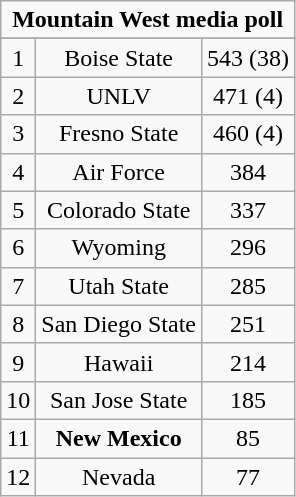<table class="wikitable" style="display: inline-table;">
<tr>
<td align="center" Colspan="3"><strong>Mountain West media poll</strong></td>
</tr>
<tr align="center">
</tr>
<tr align="center">
<td>1</td>
<td>Boise State</td>
<td>543 (38)</td>
</tr>
<tr align="center">
<td>2</td>
<td>UNLV</td>
<td>471 (4)</td>
</tr>
<tr align="center">
<td>3</td>
<td>Fresno State</td>
<td>460 (4)</td>
</tr>
<tr align="center">
<td>4</td>
<td>Air Force</td>
<td>384</td>
</tr>
<tr align="center">
<td>5</td>
<td>Colorado State</td>
<td>337</td>
</tr>
<tr align="center">
<td>6</td>
<td>Wyoming</td>
<td>296</td>
</tr>
<tr align="center">
<td>7</td>
<td>Utah State</td>
<td>285</td>
</tr>
<tr align="center">
<td>8</td>
<td>San Diego State</td>
<td>251</td>
</tr>
<tr align="center">
<td>9</td>
<td>Hawaii</td>
<td>214</td>
</tr>
<tr align="center">
<td>10</td>
<td>San Jose State</td>
<td>185</td>
</tr>
<tr align="center">
<td>11</td>
<td><strong>New Mexico</strong></td>
<td>85</td>
</tr>
<tr align="center">
<td>12</td>
<td>Nevada</td>
<td>77</td>
</tr>
</table>
